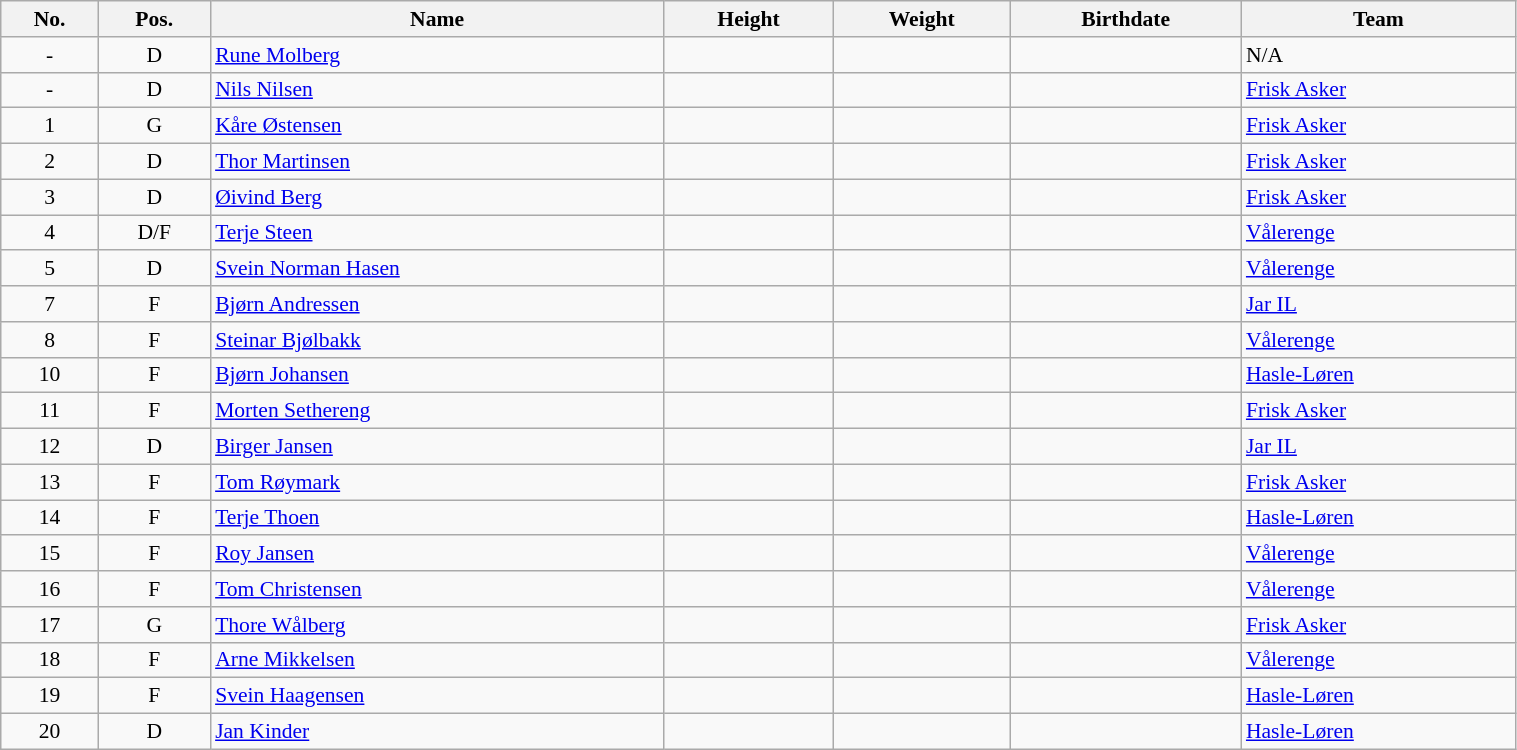<table class="wikitable sortable" width="80%" style="font-size: 90%; text-align: center;">
<tr>
<th>No.</th>
<th>Pos.</th>
<th>Name</th>
<th>Height</th>
<th>Weight</th>
<th>Birthdate</th>
<th>Team</th>
</tr>
<tr>
<td>-</td>
<td>D</td>
<td style="text-align:left;"><a href='#'>Rune Molberg</a></td>
<td></td>
<td></td>
<td style="text-align:right;"></td>
<td style="text-align:left;">N/A</td>
</tr>
<tr>
<td>-</td>
<td>D</td>
<td style="text-align:left;"><a href='#'>Nils Nilsen</a></td>
<td></td>
<td></td>
<td style="text-align:right;"></td>
<td style="text-align:left;"> <a href='#'>Frisk Asker</a></td>
</tr>
<tr>
<td>1</td>
<td>G</td>
<td style="text-align:left;"><a href='#'>Kåre Østensen</a></td>
<td></td>
<td></td>
<td style="text-align:right;"></td>
<td style="text-align:left;"> <a href='#'>Frisk Asker</a></td>
</tr>
<tr>
<td>2</td>
<td>D</td>
<td style="text-align:left;"><a href='#'>Thor Martinsen</a></td>
<td></td>
<td></td>
<td style="text-align:right;"></td>
<td style="text-align:left;"> <a href='#'>Frisk Asker</a></td>
</tr>
<tr>
<td>3</td>
<td>D</td>
<td style="text-align:left;"><a href='#'>Øivind Berg</a></td>
<td></td>
<td></td>
<td style="text-align:right;"></td>
<td style="text-align:left;"> <a href='#'>Frisk Asker</a></td>
</tr>
<tr>
<td>4</td>
<td>D/F</td>
<td style="text-align:left;"><a href='#'>Terje Steen</a></td>
<td></td>
<td></td>
<td style="text-align:right;"></td>
<td style="text-align:left;"> <a href='#'>Vålerenge</a></td>
</tr>
<tr>
<td>5</td>
<td>D</td>
<td style="text-align:left;"><a href='#'>Svein Norman Hasen</a></td>
<td></td>
<td></td>
<td style="text-align:right;"></td>
<td style="text-align:left;"> <a href='#'>Vålerenge</a></td>
</tr>
<tr>
<td>7</td>
<td>F</td>
<td style="text-align:left;"><a href='#'>Bjørn Andressen</a></td>
<td></td>
<td></td>
<td style="text-align:right;"></td>
<td style="text-align:left;"> <a href='#'>Jar IL</a></td>
</tr>
<tr>
<td>8</td>
<td>F</td>
<td style="text-align:left;"><a href='#'>Steinar Bjølbakk</a></td>
<td></td>
<td></td>
<td style="text-align:right;"></td>
<td style="text-align:left;"> <a href='#'>Vålerenge</a></td>
</tr>
<tr>
<td>10</td>
<td>F</td>
<td style="text-align:left;"><a href='#'>Bjørn Johansen</a></td>
<td></td>
<td></td>
<td style="text-align:right;"></td>
<td style="text-align:left;"> <a href='#'>Hasle-Løren</a></td>
</tr>
<tr>
<td>11</td>
<td>F</td>
<td style="text-align:left;"><a href='#'>Morten Sethereng</a></td>
<td></td>
<td></td>
<td style="text-align:right;"></td>
<td style="text-align:left;"> <a href='#'>Frisk Asker</a></td>
</tr>
<tr>
<td>12</td>
<td>D</td>
<td style="text-align:left;"><a href='#'>Birger Jansen</a></td>
<td></td>
<td></td>
<td style="text-align:right;"></td>
<td style="text-align:left;"> <a href='#'>Jar IL</a></td>
</tr>
<tr>
<td>13</td>
<td>F</td>
<td style="text-align:left;"><a href='#'>Tom Røymark</a></td>
<td></td>
<td></td>
<td style="text-align:right;"></td>
<td style="text-align:left;"> <a href='#'>Frisk Asker</a></td>
</tr>
<tr>
<td>14</td>
<td>F</td>
<td style="text-align:left;"><a href='#'>Terje Thoen</a></td>
<td></td>
<td></td>
<td style="text-align:right;"></td>
<td style="text-align:left;"> <a href='#'>Hasle-Løren</a></td>
</tr>
<tr>
<td>15</td>
<td>F</td>
<td style="text-align:left;"><a href='#'>Roy Jansen</a></td>
<td></td>
<td></td>
<td style="text-align:right;"></td>
<td style="text-align:left;"> <a href='#'>Vålerenge</a></td>
</tr>
<tr>
<td>16</td>
<td>F</td>
<td style="text-align:left;"><a href='#'>Tom Christensen</a></td>
<td></td>
<td></td>
<td style="text-align:right;"></td>
<td style="text-align:left;"> <a href='#'>Vålerenge</a></td>
</tr>
<tr>
<td>17</td>
<td>G</td>
<td style="text-align:left;"><a href='#'>Thore Wålberg</a></td>
<td></td>
<td></td>
<td style="text-align:right;"></td>
<td style="text-align:left;"> <a href='#'>Frisk Asker</a></td>
</tr>
<tr>
<td>18</td>
<td>F</td>
<td style="text-align:left;"><a href='#'>Arne Mikkelsen</a></td>
<td></td>
<td></td>
<td style="text-align:right;"></td>
<td style="text-align:left;"> <a href='#'>Vålerenge</a></td>
</tr>
<tr>
<td>19</td>
<td>F</td>
<td style="text-align:left;"><a href='#'>Svein Haagensen</a></td>
<td></td>
<td></td>
<td style="text-align:right;"></td>
<td style="text-align:left;"> <a href='#'>Hasle-Løren</a></td>
</tr>
<tr>
<td>20</td>
<td>D</td>
<td style="text-align:left;"><a href='#'>Jan Kinder</a></td>
<td></td>
<td></td>
<td style="text-align:right;"></td>
<td style="text-align:left;"> <a href='#'>Hasle-Løren</a></td>
</tr>
</table>
